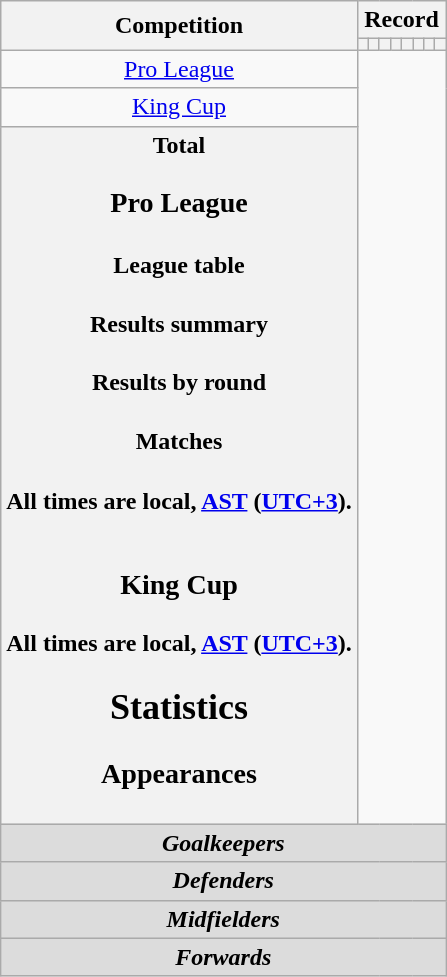<table class="wikitable" style="text-align: center">
<tr>
<th rowspan=2>Competition</th>
<th colspan=8>Record</th>
</tr>
<tr>
<th></th>
<th></th>
<th></th>
<th></th>
<th></th>
<th></th>
<th></th>
<th></th>
</tr>
<tr>
<td><a href='#'>Pro League</a><br></td>
</tr>
<tr>
<td><a href='#'>King Cup</a><br></td>
</tr>
<tr>
<th>Total<br>
<h3>Pro League</h3><h4>League table</h4><h4>Results summary</h4>
<h4>Results by round</h4><h4>Matches</h4>All times are local, <a href='#'>AST</a> (<a href='#'>UTC+3</a>).<br>


<br>




























<h3>King Cup</h3>
All times are local, <a href='#'>AST</a> (<a href='#'>UTC+3</a>).<br>


<h2>Statistics</h2><h3>Appearances</h3></th>
</tr>
<tr>
<th colspan=10 style=background:#dcdcdc; text-align:center><em>Goalkeepers</em><br>


</th>
</tr>
<tr>
<th colspan=10 style=background:#dcdcdc; text-align:center><em>Defenders</em><br>










</th>
</tr>
<tr>
<th colspan=10 style=background:#dcdcdc; text-align:center><em>Midfielders</em><br>















</th>
</tr>
<tr>
<th colspan=10 style=background:#dcdcdc; text-align:center><em>Forwards</em><br>

</th>
</tr>
</table>
